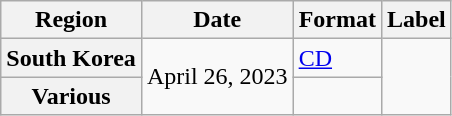<table class="wikitable plainrowheaders">
<tr>
<th scope="col">Region</th>
<th scope="col">Date</th>
<th scope="col">Format</th>
<th scope="col">Label</th>
</tr>
<tr>
<th scope="row">South Korea</th>
<td rowspan="2">April 26, 2023</td>
<td><a href='#'>CD</a></td>
<td rowspan="2"></td>
</tr>
<tr>
<th scope="row">Various</th>
<td></td>
</tr>
</table>
